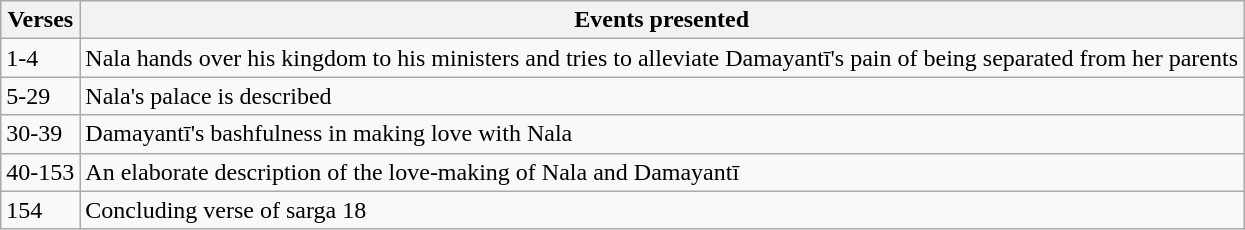<table class="wikitable">
<tr>
<th>Verses</th>
<th>Events presented</th>
</tr>
<tr>
<td>1-4</td>
<td>Nala hands over his kingdom to his ministers and tries to alleviate Damayantī's pain of being separated from her parents</td>
</tr>
<tr>
<td>5-29</td>
<td>Nala's palace is described</td>
</tr>
<tr>
<td>30-39</td>
<td>Damayantī's bashfulness in making love with Nala</td>
</tr>
<tr>
<td>40-153</td>
<td>An elaborate description of the love-making of Nala and Damayantī</td>
</tr>
<tr>
<td>154</td>
<td>Concluding verse of sarga 18</td>
</tr>
</table>
